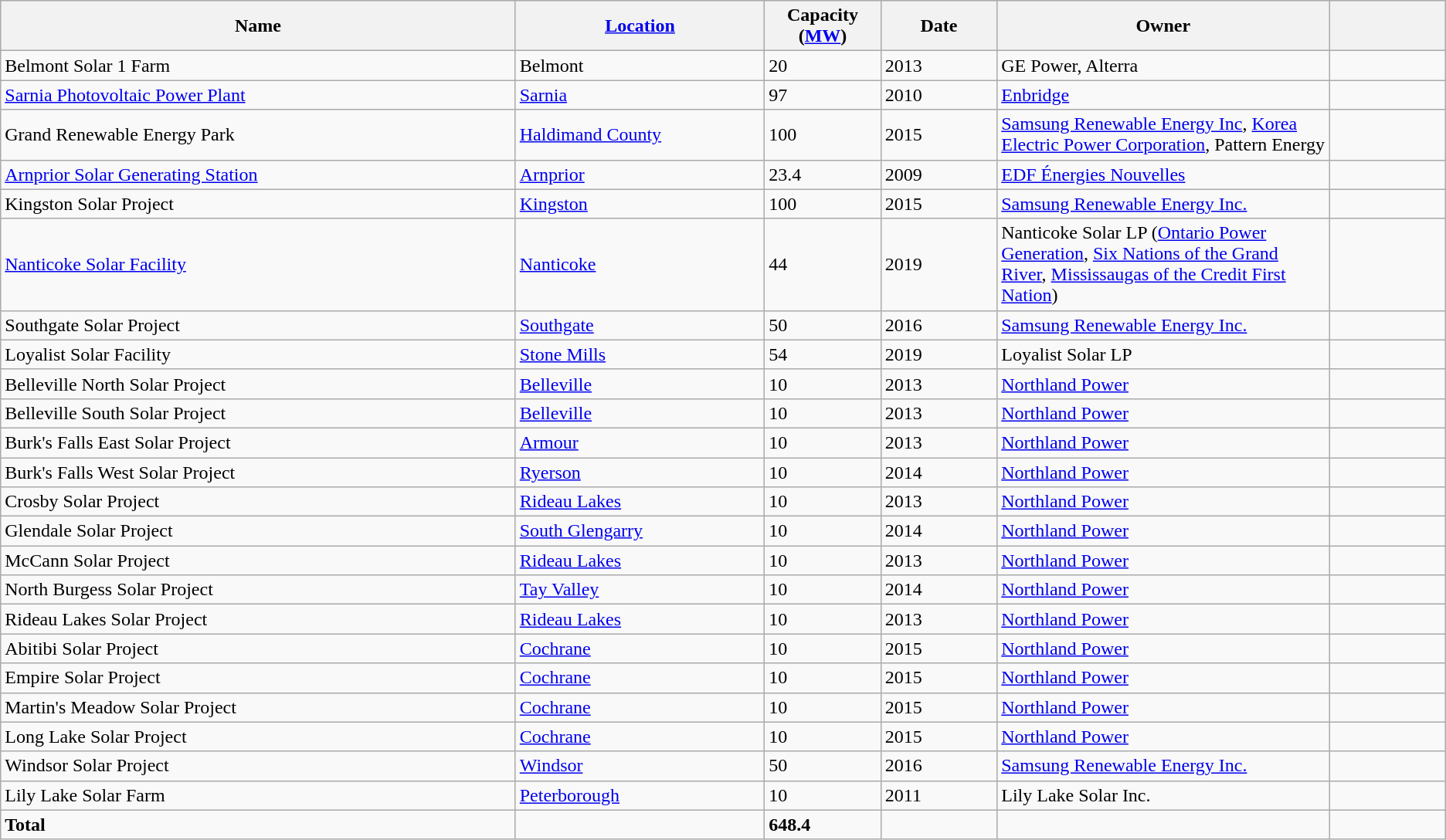<table class="wikitable sortable">
<tr>
<th style="width:31%;">Name</th>
<th style="width:15%;"><a href='#'>Location</a></th>
<th style="width:7%;">Capacity (<a href='#'>MW</a>)</th>
<th style="width:7%;">Date</th>
<th style="width:20%;">Owner</th>
<th style="width:7%;"></th>
</tr>
<tr>
<td>Belmont Solar 1 Farm</td>
<td>Belmont</td>
<td>20</td>
<td>2013</td>
<td>GE Power, Alterra</td>
<td></td>
</tr>
<tr>
<td><a href='#'>Sarnia Photovoltaic Power Plant</a></td>
<td><a href='#'>Sarnia</a></td>
<td>97</td>
<td>2010</td>
<td><a href='#'>Enbridge</a></td>
<td></td>
</tr>
<tr>
<td>Grand Renewable Energy Park</td>
<td><a href='#'>Haldimand County</a></td>
<td>100</td>
<td>2015</td>
<td><a href='#'>Samsung Renewable Energy Inc</a>, <a href='#'>Korea Electric Power Corporation</a>, Pattern Energy</td>
<td></td>
</tr>
<tr>
<td><a href='#'>Arnprior Solar Generating Station</a></td>
<td><a href='#'>Arnprior</a></td>
<td>23.4</td>
<td>2009</td>
<td><a href='#'>EDF Énergies Nouvelles</a></td>
<td></td>
</tr>
<tr>
<td>Kingston Solar Project</td>
<td><a href='#'>Kingston</a></td>
<td>100</td>
<td>2015</td>
<td><a href='#'>Samsung Renewable Energy Inc.</a></td>
<td></td>
</tr>
<tr>
<td><a href='#'>Nanticoke Solar Facility</a></td>
<td><a href='#'>Nanticoke</a></td>
<td>44</td>
<td>2019</td>
<td>Nanticoke Solar LP (<a href='#'>Ontario Power Generation</a>, <a href='#'>Six Nations of the Grand River</a>, <a href='#'>Mississaugas of the Credit First Nation</a>)</td>
<td></td>
</tr>
<tr>
<td>Southgate Solar Project</td>
<td><a href='#'>Southgate</a></td>
<td>50</td>
<td>2016</td>
<td><a href='#'>Samsung Renewable Energy Inc.</a></td>
<td></td>
</tr>
<tr>
<td>Loyalist Solar Facility</td>
<td><a href='#'>Stone Mills</a></td>
<td>54</td>
<td>2019</td>
<td>Loyalist Solar LP</td>
<td></td>
</tr>
<tr>
<td>Belleville North Solar Project</td>
<td><a href='#'>Belleville</a></td>
<td>10</td>
<td>2013</td>
<td><a href='#'>Northland Power</a></td>
<td></td>
</tr>
<tr>
<td>Belleville South Solar Project</td>
<td><a href='#'>Belleville</a></td>
<td>10</td>
<td>2013</td>
<td><a href='#'>Northland Power</a></td>
<td></td>
</tr>
<tr>
<td>Burk's Falls East Solar Project</td>
<td><a href='#'>Armour</a></td>
<td>10</td>
<td>2013</td>
<td><a href='#'>Northland Power</a></td>
<td></td>
</tr>
<tr>
<td>Burk's Falls West Solar Project</td>
<td><a href='#'>Ryerson</a></td>
<td>10</td>
<td>2014</td>
<td><a href='#'>Northland Power</a></td>
<td></td>
</tr>
<tr>
<td>Crosby Solar Project</td>
<td><a href='#'>Rideau Lakes</a></td>
<td>10</td>
<td>2013</td>
<td><a href='#'>Northland Power</a></td>
<td></td>
</tr>
<tr>
<td>Glendale Solar Project</td>
<td><a href='#'>South Glengarry</a></td>
<td>10</td>
<td>2014</td>
<td><a href='#'>Northland Power</a></td>
<td></td>
</tr>
<tr>
<td>McCann Solar Project</td>
<td><a href='#'>Rideau Lakes</a></td>
<td>10</td>
<td>2013</td>
<td><a href='#'>Northland Power</a></td>
<td></td>
</tr>
<tr>
<td>North Burgess Solar Project</td>
<td><a href='#'>Tay Valley</a></td>
<td>10</td>
<td>2014</td>
<td><a href='#'>Northland Power</a></td>
<td></td>
</tr>
<tr>
<td>Rideau Lakes Solar Project</td>
<td><a href='#'>Rideau Lakes</a></td>
<td>10</td>
<td>2013</td>
<td><a href='#'>Northland Power</a></td>
<td></td>
</tr>
<tr>
<td>Abitibi Solar Project</td>
<td><a href='#'>Cochrane</a></td>
<td>10</td>
<td>2015</td>
<td><a href='#'>Northland Power</a></td>
<td></td>
</tr>
<tr>
<td>Empire Solar Project</td>
<td><a href='#'>Cochrane</a></td>
<td>10</td>
<td>2015</td>
<td><a href='#'>Northland Power</a></td>
<td></td>
</tr>
<tr>
<td>Martin's Meadow Solar Project</td>
<td><a href='#'>Cochrane</a></td>
<td>10</td>
<td>2015</td>
<td><a href='#'>Northland Power</a></td>
<td></td>
</tr>
<tr>
<td>Long Lake Solar Project</td>
<td><a href='#'>Cochrane</a></td>
<td>10</td>
<td>2015</td>
<td><a href='#'>Northland Power</a></td>
<td></td>
</tr>
<tr>
<td>Windsor Solar Project</td>
<td><a href='#'>Windsor</a></td>
<td>50</td>
<td>2016</td>
<td><a href='#'>Samsung Renewable Energy Inc.</a></td>
<td></td>
</tr>
<tr>
<td>Lily Lake Solar Farm</td>
<td><a href='#'>Peterborough</a></td>
<td>10</td>
<td>2011</td>
<td>Lily Lake Solar Inc.</td>
<td></td>
</tr>
<tr>
<td><strong>Total</strong></td>
<td></td>
<td><strong>648.4</strong></td>
<td></td>
<td></td>
<td></td>
</tr>
</table>
